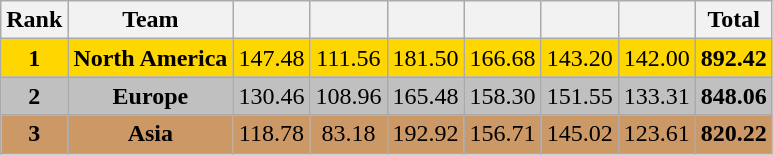<table class="wikitable sortable" style="text-align:center">
<tr>
<th>Rank</th>
<th>Team</th>
<th></th>
<th></th>
<th></th>
<th></th>
<th></th>
<th></th>
<th>Total</th>
</tr>
<tr bgcolor="gold">
<td><strong>1</strong></td>
<td><strong>North America</strong></td>
<td>147.48</td>
<td>111.56</td>
<td>181.50</td>
<td>166.68</td>
<td>143.20</td>
<td>142.00</td>
<td><strong>892.42</strong></td>
</tr>
<tr bgcolor="silver">
<td><strong>2</strong></td>
<td><strong>Europe</strong></td>
<td>130.46</td>
<td>108.96</td>
<td>165.48</td>
<td>158.30</td>
<td>151.55</td>
<td>133.31</td>
<td><strong>848.06</strong></td>
</tr>
<tr bgcolor="cc9966">
<td><strong>3</strong></td>
<td><strong>Asia</strong></td>
<td>118.78</td>
<td>83.18</td>
<td>192.92</td>
<td>156.71</td>
<td>145.02</td>
<td>123.61</td>
<td><strong>820.22</strong></td>
</tr>
</table>
